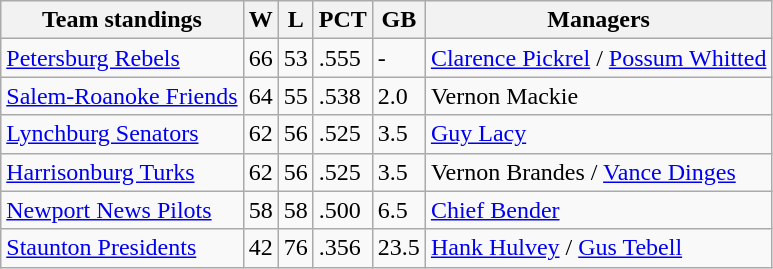<table class="wikitable">
<tr>
<th>Team standings</th>
<th>W</th>
<th>L</th>
<th>PCT</th>
<th>GB</th>
<th>Managers</th>
</tr>
<tr>
<td><a href='#'>Petersburg Rebels</a></td>
<td>66</td>
<td>53</td>
<td>.555</td>
<td>-</td>
<td><a href='#'>Clarence Pickrel</a> / <a href='#'>Possum Whitted</a></td>
</tr>
<tr>
<td><a href='#'>Salem-Roanoke Friends</a></td>
<td>64</td>
<td>55</td>
<td>.538</td>
<td>2.0</td>
<td>Vernon Mackie</td>
</tr>
<tr>
<td><a href='#'>Lynchburg Senators</a></td>
<td>62</td>
<td>56</td>
<td>.525</td>
<td>3.5</td>
<td><a href='#'>Guy Lacy</a></td>
</tr>
<tr>
<td><a href='#'>Harrisonburg Turks</a></td>
<td>62</td>
<td>56</td>
<td>.525</td>
<td>3.5</td>
<td>Vernon Brandes / <a href='#'>Vance Dinges</a></td>
</tr>
<tr>
<td><a href='#'>Newport News Pilots</a></td>
<td>58</td>
<td>58</td>
<td>.500</td>
<td>6.5</td>
<td><a href='#'>Chief Bender</a></td>
</tr>
<tr>
<td><a href='#'>Staunton Presidents</a></td>
<td>42</td>
<td>76</td>
<td>.356</td>
<td>23.5</td>
<td><a href='#'>Hank Hulvey</a> / <a href='#'>Gus Tebell</a></td>
</tr>
</table>
